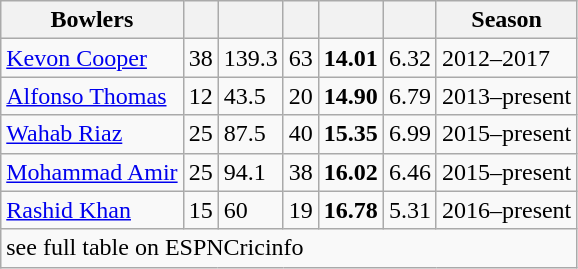<table class="wikitable">
<tr>
<th>Bowlers</th>
<th></th>
<th></th>
<th></th>
<th></th>
<th></th>
<th>Season</th>
</tr>
<tr>
<td><a href='#'>Kevon Cooper</a></td>
<td>38</td>
<td>139.3</td>
<td>63</td>
<td><strong>14.01</strong></td>
<td>6.32</td>
<td>2012–2017</td>
</tr>
<tr>
<td><a href='#'>Alfonso Thomas</a></td>
<td>12</td>
<td>43.5</td>
<td>20</td>
<td><strong>14.90</strong></td>
<td>6.79</td>
<td>2013–present</td>
</tr>
<tr>
<td><a href='#'>Wahab Riaz</a></td>
<td>25</td>
<td>87.5</td>
<td>40</td>
<td><strong>15.35</strong></td>
<td>6.99</td>
<td>2015–present</td>
</tr>
<tr>
<td><a href='#'>Mohammad Amir</a></td>
<td>25</td>
<td>94.1</td>
<td>38</td>
<td><strong>16.02</strong></td>
<td>6.46</td>
<td>2015–present</td>
</tr>
<tr>
<td><a href='#'>Rashid Khan</a></td>
<td>15</td>
<td>60</td>
<td>19</td>
<td><strong>16.78</strong></td>
<td>5.31</td>
<td>2016–present</td>
</tr>
<tr>
<td colspan=10>see full table on ESPNCricinfo</td>
</tr>
</table>
